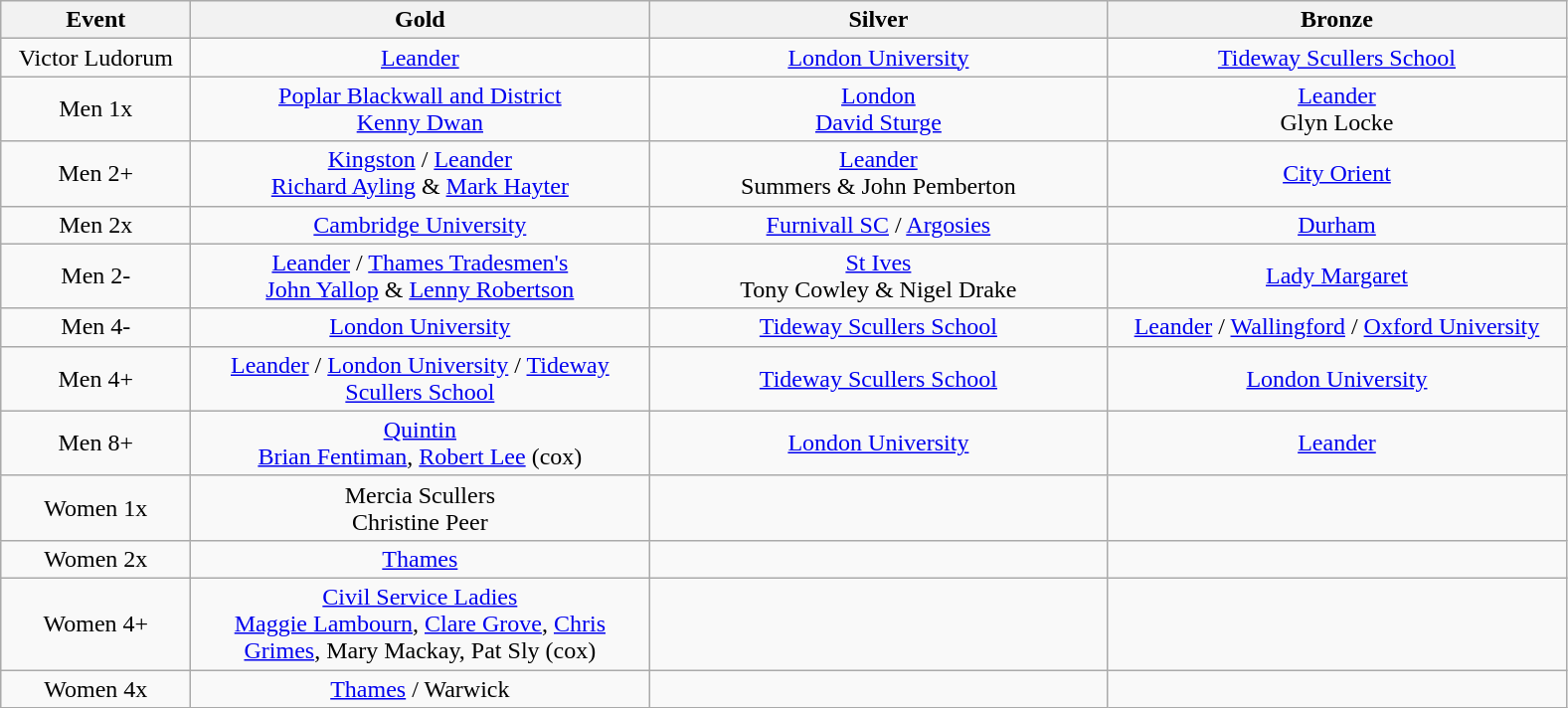<table class="wikitable" style="text-align:center">
<tr>
<th width=120>Event</th>
<th width=300>Gold</th>
<th width=300>Silver</th>
<th width=300>Bronze</th>
</tr>
<tr>
<td>Victor Ludorum</td>
<td><a href='#'>Leander</a></td>
<td><a href='#'>London University</a></td>
<td><a href='#'>Tideway Scullers School</a></td>
</tr>
<tr>
<td>Men 1x</td>
<td><a href='#'>Poplar Blackwall and District</a> <br> <a href='#'>Kenny Dwan</a></td>
<td><a href='#'>London</a><br><a href='#'>David Sturge</a></td>
<td><a href='#'>Leander</a> <br>Glyn Locke</td>
</tr>
<tr>
<td>Men 2+</td>
<td><a href='#'>Kingston</a> / <a href='#'>Leander</a> <br><a href='#'>Richard Ayling</a> & <a href='#'>Mark Hayter</a></td>
<td><a href='#'>Leander</a> <br> Summers & John Pemberton</td>
<td><a href='#'>City Orient</a></td>
</tr>
<tr>
<td>Men 2x</td>
<td><a href='#'>Cambridge University</a></td>
<td><a href='#'>Furnivall SC</a> / <a href='#'>Argosies</a></td>
<td><a href='#'>Durham</a></td>
</tr>
<tr>
<td>Men 2-</td>
<td><a href='#'>Leander</a> / <a href='#'>Thames Tradesmen's</a> <br><a href='#'>John Yallop</a> & <a href='#'>Lenny Robertson</a></td>
<td><a href='#'>St Ives</a>  <br>Tony Cowley & Nigel Drake</td>
<td><a href='#'>Lady Margaret</a></td>
</tr>
<tr>
<td>Men 4-</td>
<td><a href='#'>London University</a></td>
<td><a href='#'>Tideway Scullers School</a></td>
<td><a href='#'>Leander</a> / <a href='#'>Wallingford</a> / <a href='#'>Oxford University</a></td>
</tr>
<tr>
<td>Men 4+</td>
<td><a href='#'>Leander</a> / <a href='#'>London University</a> / <a href='#'>Tideway Scullers School</a></td>
<td><a href='#'>Tideway Scullers School</a></td>
<td><a href='#'>London University</a></td>
</tr>
<tr>
<td>Men 8+</td>
<td><a href='#'>Quintin</a> <br><a href='#'>Brian Fentiman</a>, <a href='#'>Robert Lee</a> (cox)</td>
<td><a href='#'>London University</a></td>
<td><a href='#'>Leander</a></td>
</tr>
<tr>
<td>Women 1x</td>
<td>Mercia Scullers <br>Christine Peer</td>
<td></td>
<td></td>
</tr>
<tr>
<td>Women 2x</td>
<td><a href='#'>Thames</a></td>
<td></td>
<td></td>
</tr>
<tr>
<td>Women 4+</td>
<td><a href='#'>Civil Service Ladies</a><br> <a href='#'>Maggie Lambourn</a>, <a href='#'>Clare Grove</a>, <a href='#'>Chris Grimes</a>, Mary Mackay, Pat Sly (cox)</td>
<td></td>
<td></td>
</tr>
<tr>
<td>Women 4x</td>
<td><a href='#'>Thames</a> / Warwick</td>
<td></td>
<td></td>
</tr>
</table>
